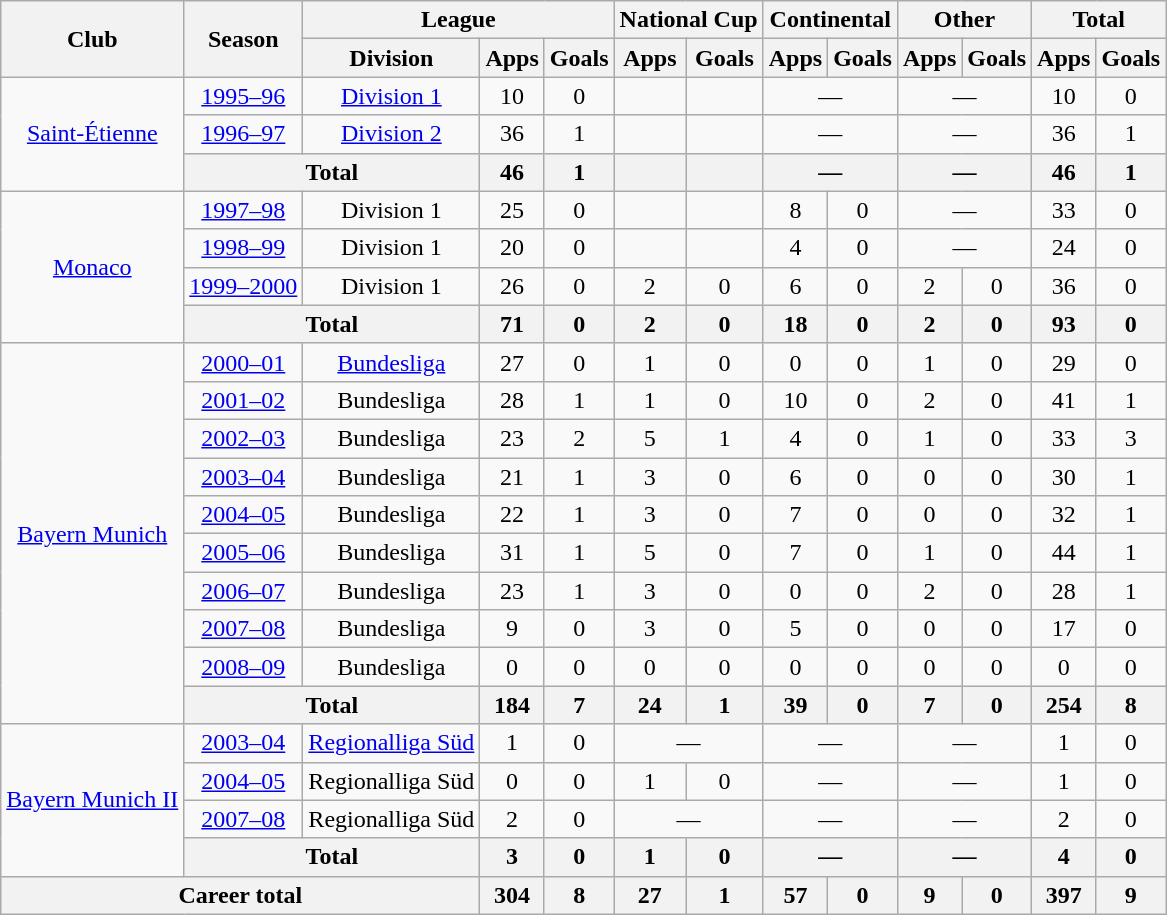<table class="wikitable" style="text-align: center;">
<tr>
<th rowspan="2">Club</th>
<th rowspan="2">Season</th>
<th colspan="3">League</th>
<th colspan="2">National Cup</th>
<th colspan="2">Continental</th>
<th colspan="2">Other</th>
<th colspan="2">Total</th>
</tr>
<tr>
<th>Division</th>
<th>Apps</th>
<th>Goals</th>
<th>Apps</th>
<th>Goals</th>
<th>Apps</th>
<th>Goals</th>
<th>Apps</th>
<th>Goals</th>
<th>Apps</th>
<th>Goals</th>
</tr>
<tr>
<td rowspan="3"><a href='#'>Saint-Étienne</a></td>
<td><a href='#'>1995–96</a></td>
<td><a href='#'>Division 1</a></td>
<td>10</td>
<td>0</td>
<td></td>
<td></td>
<td colspan="2">—</td>
<td colspan="2">—</td>
<td>10</td>
<td>0</td>
</tr>
<tr>
<td><a href='#'>1996–97</a></td>
<td><a href='#'>Division 2</a></td>
<td>36</td>
<td>1</td>
<td></td>
<td></td>
<td colspan="2">—</td>
<td colspan="2">—</td>
<td>36</td>
<td>1</td>
</tr>
<tr>
<th colspan="2">Total</th>
<th>46</th>
<th>1</th>
<th></th>
<th></th>
<th colspan="2">—</th>
<th colspan="2">—</th>
<th>46</th>
<th>1</th>
</tr>
<tr>
<td rowspan="4"><a href='#'>Monaco</a></td>
<td><a href='#'>1997–98</a></td>
<td>Division 1</td>
<td>25</td>
<td>0</td>
<td></td>
<td></td>
<td>8</td>
<td>0</td>
<td colspan="2">—</td>
<td>33</td>
<td>0</td>
</tr>
<tr>
<td><a href='#'>1998–99</a></td>
<td>Division 1</td>
<td>20</td>
<td>0</td>
<td></td>
<td></td>
<td>4</td>
<td>0</td>
<td colspan="2">—</td>
<td>24</td>
<td>0</td>
</tr>
<tr>
<td><a href='#'>1999–2000</a></td>
<td>Division 1</td>
<td>26</td>
<td>0</td>
<td>2</td>
<td>0</td>
<td>6</td>
<td>0</td>
<td>2</td>
<td>0</td>
<td>36</td>
<td>0</td>
</tr>
<tr>
<th colspan="2">Total</th>
<th>71</th>
<th>0</th>
<th>2</th>
<th>0</th>
<th>18</th>
<th>0</th>
<th>2</th>
<th>0</th>
<th>93</th>
<th>0</th>
</tr>
<tr>
<td rowspan="10"><a href='#'>Bayern Munich</a></td>
<td><a href='#'>2000–01</a></td>
<td><a href='#'>Bundesliga</a></td>
<td>27</td>
<td>0</td>
<td>1</td>
<td>0</td>
<td>0</td>
<td>0</td>
<td>1</td>
<td>0</td>
<td>29</td>
<td>0</td>
</tr>
<tr>
<td><a href='#'>2001–02</a></td>
<td>Bundesliga</td>
<td>28</td>
<td>1</td>
<td>1</td>
<td>0</td>
<td>10</td>
<td>0</td>
<td>2</td>
<td>0</td>
<td>41</td>
<td>1</td>
</tr>
<tr>
<td><a href='#'>2002–03</a></td>
<td>Bundesliga</td>
<td>23</td>
<td>2</td>
<td>5</td>
<td>1</td>
<td>4</td>
<td>0</td>
<td>1</td>
<td>0</td>
<td>33</td>
<td>3</td>
</tr>
<tr>
<td><a href='#'>2003–04</a></td>
<td>Bundesliga</td>
<td>21</td>
<td>1</td>
<td>3</td>
<td>0</td>
<td>6</td>
<td>0</td>
<td>0</td>
<td>0</td>
<td>30</td>
<td>1</td>
</tr>
<tr>
<td><a href='#'>2004–05</a></td>
<td>Bundesliga</td>
<td>22</td>
<td>1</td>
<td>3</td>
<td>0</td>
<td>7</td>
<td>0</td>
<td>0</td>
<td>0</td>
<td>32</td>
<td>1</td>
</tr>
<tr>
<td><a href='#'>2005–06</a></td>
<td>Bundesliga</td>
<td>31</td>
<td>1</td>
<td>5</td>
<td>0</td>
<td>7</td>
<td>0</td>
<td>1</td>
<td>0</td>
<td>44</td>
<td>1</td>
</tr>
<tr>
<td><a href='#'>2006–07</a></td>
<td>Bundesliga</td>
<td>23</td>
<td>1</td>
<td>3</td>
<td>0</td>
<td>0</td>
<td>0</td>
<td>2</td>
<td>0</td>
<td>28</td>
<td>1</td>
</tr>
<tr>
<td><a href='#'>2007–08</a></td>
<td>Bundesliga</td>
<td>9</td>
<td>0</td>
<td>3</td>
<td>0</td>
<td>5</td>
<td>0</td>
<td>0</td>
<td>0</td>
<td>17</td>
<td>0</td>
</tr>
<tr>
<td><a href='#'>2008–09</a></td>
<td>Bundesliga</td>
<td>0</td>
<td>0</td>
<td>0</td>
<td>0</td>
<td>0</td>
<td>0</td>
<td>0</td>
<td>0</td>
<td>0</td>
<td>0</td>
</tr>
<tr>
<th colspan="2">Total</th>
<th>184</th>
<th>7</th>
<th>24</th>
<th>1</th>
<th>39</th>
<th>0</th>
<th>7</th>
<th>0</th>
<th>254</th>
<th>8</th>
</tr>
<tr>
<td rowspan="4"><a href='#'>Bayern Munich II</a></td>
<td><a href='#'>2003–04</a></td>
<td><a href='#'>Regionalliga Süd</a></td>
<td>1</td>
<td>0</td>
<td colspan="2">—</td>
<td colspan="2">—</td>
<td colspan="2">—</td>
<td>1</td>
<td>0</td>
</tr>
<tr>
<td><a href='#'>2004–05</a></td>
<td>Regionalliga Süd</td>
<td>0</td>
<td>0</td>
<td>1</td>
<td>0</td>
<td colspan="2">—</td>
<td colspan="2">—</td>
<td>1</td>
<td>0</td>
</tr>
<tr>
<td><a href='#'>2007–08</a></td>
<td>Regionalliga Süd</td>
<td>2</td>
<td>0</td>
<td colspan="2">—</td>
<td colspan="2">—</td>
<td colspan="2">—</td>
<td>2</td>
<td>0</td>
</tr>
<tr>
<th colspan="2">Total</th>
<th>3</th>
<th>0</th>
<th>1</th>
<th>0</th>
<th colspan="2">—</th>
<th colspan="2">—</th>
<th>4</th>
<th>0</th>
</tr>
<tr>
<th colspan="3">Career total</th>
<th>304</th>
<th>8</th>
<th>27</th>
<th>1</th>
<th>57</th>
<th>0</th>
<th>9</th>
<th>0</th>
<th>397</th>
<th>9</th>
</tr>
</table>
